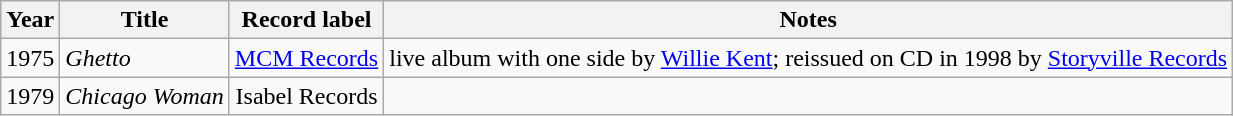<table class="wikitable sortable">
<tr>
<th>Year</th>
<th>Title</th>
<th>Record label</th>
<th>Notes</th>
</tr>
<tr>
<td>1975</td>
<td><em>Ghetto</em></td>
<td style="text-align:center;"><a href='#'>MCM Records</a></td>
<td>live album with one side by <a href='#'>Willie Kent</a>; reissued on CD in 1998 by <a href='#'>Storyville Records</a></td>
</tr>
<tr>
<td>1979</td>
<td><em>Chicago Woman</em></td>
<td style="text-align:center;">Isabel Records</td>
<td></td>
</tr>
</table>
